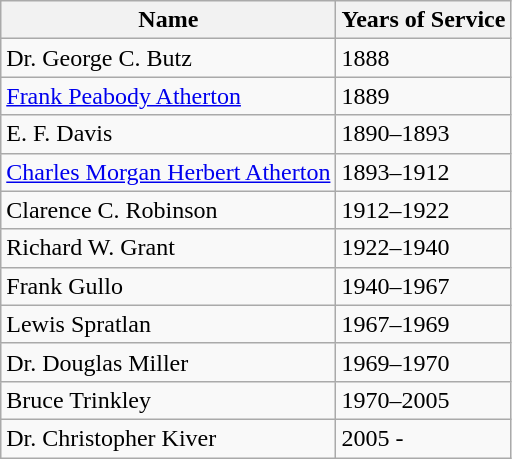<table class="wikitable">
<tr>
<th>Name</th>
<th>Years of Service</th>
</tr>
<tr>
<td>Dr. George C. Butz</td>
<td>1888</td>
</tr>
<tr>
<td><a href='#'>Frank Peabody Atherton</a></td>
<td>1889</td>
</tr>
<tr>
<td>E. F. Davis</td>
<td>1890–1893</td>
</tr>
<tr>
<td><a href='#'>Charles Morgan Herbert Atherton</a></td>
<td>1893–1912</td>
</tr>
<tr>
<td>Clarence C. Robinson</td>
<td>1912–1922</td>
</tr>
<tr>
<td>Richard W. Grant</td>
<td>1922–1940</td>
</tr>
<tr>
<td>Frank Gullo</td>
<td>1940–1967</td>
</tr>
<tr>
<td>Lewis Spratlan</td>
<td>1967–1969</td>
</tr>
<tr>
<td>Dr. Douglas Miller</td>
<td>1969–1970</td>
</tr>
<tr>
<td>Bruce Trinkley</td>
<td>1970–2005</td>
</tr>
<tr>
<td>Dr. Christopher Kiver</td>
<td>2005 -</td>
</tr>
</table>
